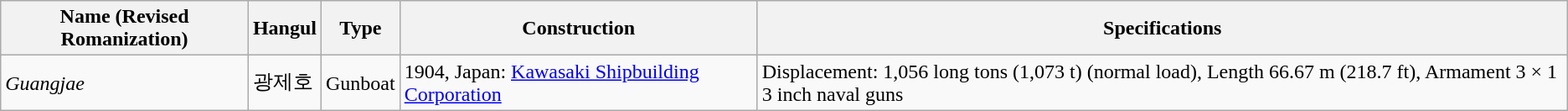<table class="wikitable">
<tr>
<th>Name (Revised Romanization)</th>
<th>Hangul</th>
<th>Type</th>
<th>Construction</th>
<th>Specifications</th>
</tr>
<tr>
<td><em>Guangjae</em></td>
<td>광제호</td>
<td>Gunboat</td>
<td>1904, Japan: <a href='#'>Kawasaki Shipbuilding Corporation</a></td>
<td>Displacement: 1,056 long tons (1,073 t) (normal load), Length 66.67 m (218.7 ft), Armament 3 × 1 3 inch naval guns</td>
</tr>
</table>
